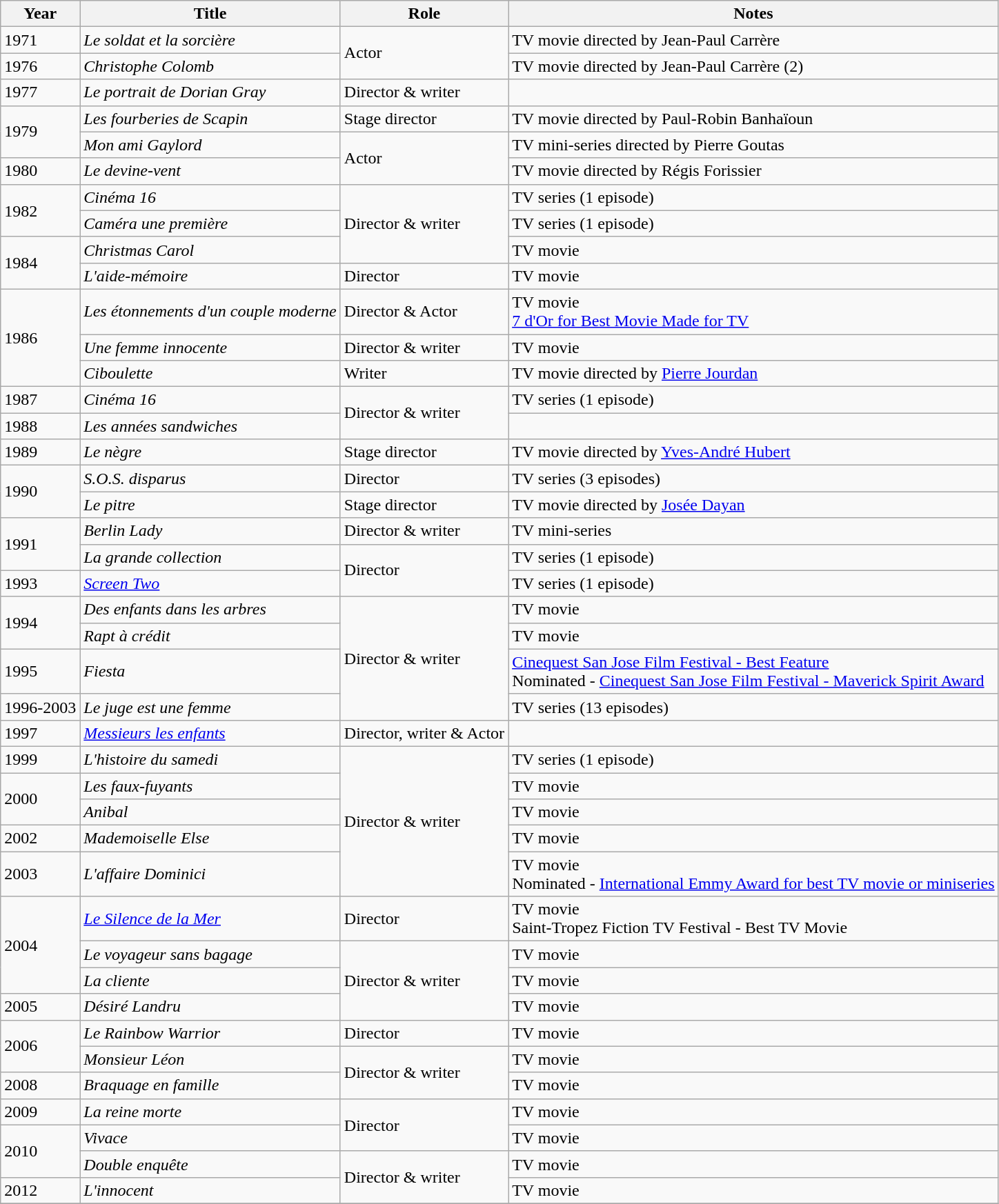<table class="wikitable">
<tr>
<th>Year</th>
<th>Title</th>
<th>Role</th>
<th>Notes</th>
</tr>
<tr>
<td>1971</td>
<td><em>Le soldat et la sorcière</em></td>
<td rowspan=2>Actor</td>
<td>TV movie directed by Jean-Paul Carrère</td>
</tr>
<tr>
<td>1976</td>
<td><em>Christophe Colomb</em></td>
<td>TV movie directed by Jean-Paul Carrère (2)</td>
</tr>
<tr>
<td>1977</td>
<td><em>Le portrait de Dorian Gray</em></td>
<td>Director & writer</td>
<td></td>
</tr>
<tr>
<td rowspan=2>1979</td>
<td><em>Les fourberies de Scapin</em></td>
<td>Stage director</td>
<td>TV movie directed by Paul-Robin Banhaïoun</td>
</tr>
<tr>
<td><em>Mon ami Gaylord</em></td>
<td rowspan=2>Actor</td>
<td>TV mini-series directed by Pierre Goutas</td>
</tr>
<tr>
<td>1980</td>
<td><em>Le devine-vent</em></td>
<td>TV movie directed by Régis Forissier</td>
</tr>
<tr>
<td rowspan=2>1982</td>
<td><em>Cinéma 16</em></td>
<td rowspan=3>Director & writer</td>
<td>TV series (1 episode)</td>
</tr>
<tr>
<td><em>Caméra une première</em></td>
<td>TV series (1 episode)</td>
</tr>
<tr>
<td rowspan=2>1984</td>
<td><em>Christmas Carol</em></td>
<td>TV movie</td>
</tr>
<tr>
<td><em>L'aide-mémoire</em></td>
<td>Director</td>
<td>TV movie</td>
</tr>
<tr>
<td rowspan=3>1986</td>
<td><em>Les étonnements d'un couple moderne</em></td>
<td>Director & Actor</td>
<td>TV movie<br><a href='#'>7 d'Or for Best Movie Made for TV</a></td>
</tr>
<tr>
<td><em>Une femme innocente</em></td>
<td>Director & writer</td>
<td>TV movie</td>
</tr>
<tr>
<td><em>Ciboulette</em></td>
<td>Writer</td>
<td>TV movie directed by <a href='#'>Pierre Jourdan</a></td>
</tr>
<tr>
<td>1987</td>
<td><em>Cinéma 16</em></td>
<td rowspan=2>Director & writer</td>
<td>TV series (1 episode)</td>
</tr>
<tr>
<td>1988</td>
<td><em>Les années sandwiches</em></td>
<td></td>
</tr>
<tr>
<td>1989</td>
<td><em>Le nègre</em></td>
<td>Stage director</td>
<td>TV movie directed by <a href='#'>Yves-André Hubert</a></td>
</tr>
<tr>
<td rowspan=2>1990</td>
<td><em>S.O.S. disparus</em></td>
<td>Director</td>
<td>TV series (3 episodes)</td>
</tr>
<tr>
<td><em>Le pitre</em></td>
<td>Stage director</td>
<td>TV movie directed by <a href='#'>Josée Dayan</a></td>
</tr>
<tr>
<td rowspan=2>1991</td>
<td><em>Berlin Lady</em></td>
<td>Director & writer</td>
<td>TV mini-series</td>
</tr>
<tr>
<td><em>La grande collection</em></td>
<td rowspan=2>Director</td>
<td>TV series (1 episode)</td>
</tr>
<tr>
<td>1993</td>
<td><em><a href='#'>Screen Two</a></em></td>
<td>TV series (1 episode)</td>
</tr>
<tr>
<td rowspan=2>1994</td>
<td><em>Des enfants dans les arbres</em></td>
<td rowspan=4>Director & writer</td>
<td>TV movie</td>
</tr>
<tr>
<td><em>Rapt à crédit</em></td>
<td>TV movie</td>
</tr>
<tr>
<td>1995</td>
<td><em>Fiesta</em></td>
<td><a href='#'>Cinequest San Jose Film Festival - Best Feature</a><br>Nominated - <a href='#'>Cinequest San Jose Film Festival - Maverick Spirit Award</a></td>
</tr>
<tr>
<td>1996-2003</td>
<td><em>Le juge est une femme</em></td>
<td>TV series (13 episodes)</td>
</tr>
<tr>
<td>1997</td>
<td><em><a href='#'>Messieurs les enfants</a></em></td>
<td>Director, writer & Actor</td>
<td></td>
</tr>
<tr>
<td>1999</td>
<td><em>L'histoire du samedi</em></td>
<td rowspan=5>Director & writer</td>
<td>TV series (1 episode)</td>
</tr>
<tr>
<td rowspan=2>2000</td>
<td><em>Les faux-fuyants</em></td>
<td>TV movie</td>
</tr>
<tr>
<td><em>Anibal</em></td>
<td>TV movie</td>
</tr>
<tr>
<td>2002</td>
<td><em>Mademoiselle Else</em></td>
<td>TV movie</td>
</tr>
<tr>
<td>2003</td>
<td><em>L'affaire Dominici</em></td>
<td>TV movie<br>Nominated - <a href='#'>International Emmy Award for best TV movie or miniseries</a></td>
</tr>
<tr>
<td rowspan=3>2004</td>
<td><em><a href='#'>Le Silence de la Mer</a></em></td>
<td>Director</td>
<td>TV movie<br>Saint-Tropez Fiction TV Festival - Best TV Movie</td>
</tr>
<tr>
<td><em>Le voyageur sans bagage</em></td>
<td rowspan=3>Director & writer</td>
<td>TV movie</td>
</tr>
<tr>
<td><em>La cliente</em></td>
<td>TV movie</td>
</tr>
<tr>
<td>2005</td>
<td><em>Désiré Landru</em></td>
<td>TV movie</td>
</tr>
<tr>
<td rowspan=2>2006</td>
<td><em>Le Rainbow Warrior</em></td>
<td>Director</td>
<td>TV movie</td>
</tr>
<tr>
<td><em>Monsieur Léon</em></td>
<td rowspan=2>Director & writer</td>
<td>TV movie</td>
</tr>
<tr>
<td>2008</td>
<td><em>Braquage en famille</em></td>
<td>TV movie</td>
</tr>
<tr>
<td>2009</td>
<td><em>La reine morte</em></td>
<td rowspan=2>Director</td>
<td>TV movie</td>
</tr>
<tr>
<td rowspan=2>2010</td>
<td><em>Vivace</em></td>
<td>TV movie</td>
</tr>
<tr>
<td><em>Double enquête</em></td>
<td rowspan=2>Director & writer</td>
<td>TV movie</td>
</tr>
<tr>
<td>2012</td>
<td><em>L'innocent</em></td>
<td>TV movie</td>
</tr>
<tr>
</tr>
</table>
